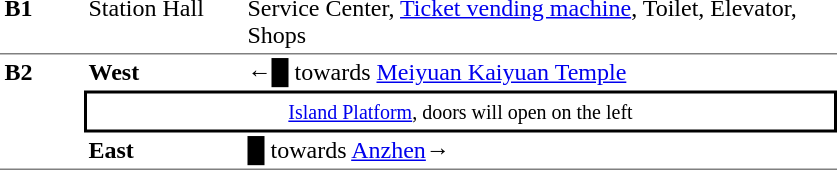<table table border=0 cellspacing=0 cellpadding=3>
<tr>
<td style="border-bottom:solid 1px gray;border-top:solid 0px gray;" width=50 valign=top><strong>B1</strong></td>
<td style="border-top:solid 0px gray;border-bottom:solid 1px gray;" width=100 valign=top>Station Hall</td>
<td style="border-top:solid 0px gray;border-bottom:solid 1px gray;" width=390 valign=top>Service Center, <a href='#'>Ticket vending machine</a>, Toilet, Elevator, Shops</td>
</tr>
<tr>
<td style="border-top:solid 0px gray;border-bottom:solid 1px gray;" width=50 rowspan=3 valign=top><strong>B2</strong></td>
<td style="border-top:solid 0px gray;" width=100><strong>West</strong></td>
<td style="border-top:solid 0px gray;" width=390>←<span>█</span> towards <a href='#'>Meiyuan Kaiyuan Temple</a></td>
</tr>
<tr>
<td style="border-top:solid 2px black;border-right:solid 2px black;border-left:solid 2px black;border-bottom:solid 2px black;text-align:center;" colspan=2><small><a href='#'>Island Platform</a>, doors will open on the left</small></td>
</tr>
<tr>
<td style="border-bottom:solid 1px gray;"><strong>East</strong></td>
<td style="border-bottom:solid 1px gray;"><span>█</span> towards <a href='#'>Anzhen</a>→</td>
</tr>
</table>
